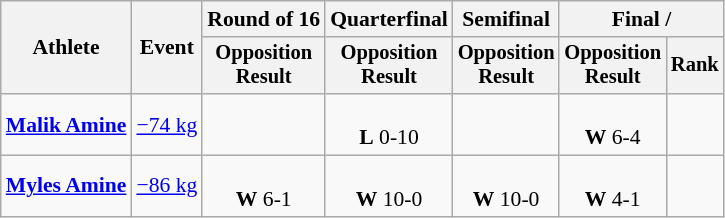<table class="wikitable" style="font-size:90%">
<tr>
<th rowspan="2">Athlete</th>
<th rowspan="2">Event</th>
<th>Round of 16</th>
<th>Quarterfinal</th>
<th>Semifinal</th>
<th colspan=2>Final / </th>
</tr>
<tr style="font-size: 95%">
<th>Opposition<br>Result</th>
<th>Opposition<br>Result</th>
<th>Opposition<br>Result</th>
<th>Opposition<br>Result</th>
<th>Rank</th>
</tr>
<tr align=center>
<td align=left><strong><a href='#'>Malik Amine</a></strong></td>
<td align=left><a href='#'>−74 kg</a></td>
<td></td>
<td><br><strong>L</strong> 0-10</td>
<td></td>
<td><br><strong>W</strong> 6-4</td>
<td></td>
</tr>
<tr align=center>
<td align=left><strong><a href='#'>Myles Amine</a></strong></td>
<td align=left><a href='#'>−86 kg</a></td>
<td><br><strong>W</strong> 6-1</td>
<td><br><strong>W</strong> 10-0</td>
<td><br><strong>W</strong> 10-0</td>
<td><br><strong>W</strong> 4-1</td>
<td></td>
</tr>
</table>
